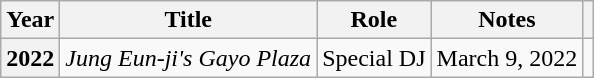<table class="wikitable plainrowheaders">
<tr>
<th scope="col">Year</th>
<th scope="col">Title</th>
<th scope="col">Role</th>
<th scope="col">Notes</th>
<th scope="col" class="unsortable"></th>
</tr>
<tr>
<th scope="row">2022</th>
<td><em>Jung Eun-ji's Gayo Plaza</em></td>
<td>Special DJ</td>
<td>March 9, 2022</td>
<td style="text-align:center"></td>
</tr>
</table>
